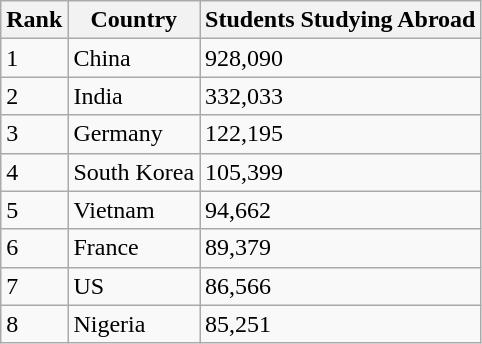<table class="wikitable">
<tr>
<th>Rank</th>
<th>Country</th>
<th>Students Studying Abroad</th>
</tr>
<tr>
<td>1</td>
<td>China</td>
<td>928,090</td>
</tr>
<tr>
<td>2</td>
<td>India</td>
<td>332,033</td>
</tr>
<tr>
<td>3</td>
<td>Germany</td>
<td>122,195</td>
</tr>
<tr>
<td>4</td>
<td>South Korea</td>
<td>105,399</td>
</tr>
<tr>
<td>5</td>
<td>Vietnam</td>
<td>94,662</td>
</tr>
<tr>
<td>6</td>
<td>France</td>
<td>89,379</td>
</tr>
<tr>
<td>7</td>
<td>US</td>
<td>86,566</td>
</tr>
<tr>
<td>8</td>
<td>Nigeria</td>
<td>85,251</td>
</tr>
</table>
